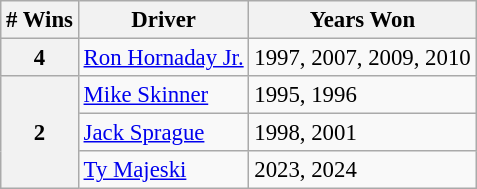<table class="wikitable" style="font-size: 95%;">
<tr>
<th># Wins</th>
<th>Driver</th>
<th>Years Won</th>
</tr>
<tr>
<th>4</th>
<td><a href='#'>Ron Hornaday Jr.</a></td>
<td>1997, 2007, 2009, 2010</td>
</tr>
<tr>
<th rowspan="3">2</th>
<td><a href='#'>Mike Skinner</a></td>
<td>1995, 1996</td>
</tr>
<tr>
<td><a href='#'>Jack Sprague</a></td>
<td>1998, 2001</td>
</tr>
<tr>
<td><a href='#'>Ty Majeski</a></td>
<td>2023, 2024</td>
</tr>
</table>
